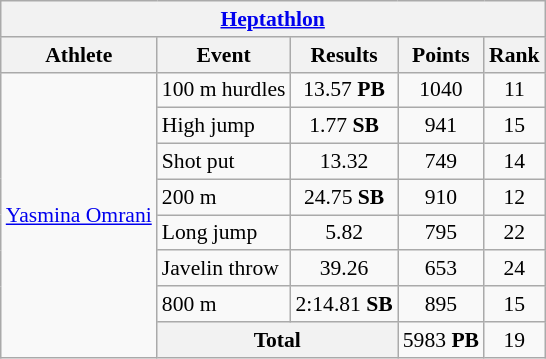<table class=wikitable style="font-size:90%;">
<tr>
<th colspan="5"><a href='#'>Heptathlon</a></th>
</tr>
<tr>
<th>Athlete</th>
<th>Event</th>
<th>Results</th>
<th>Points</th>
<th>Rank</th>
</tr>
<tr>
<td rowspan="8"><a href='#'>Yasmina Omrani</a></td>
<td>100 m hurdles</td>
<td align=center>13.57 <strong>PB</strong></td>
<td align=center>1040</td>
<td align=center>11</td>
</tr>
<tr>
<td>High jump</td>
<td align=center>1.77 <strong>SB</strong></td>
<td align=center>941</td>
<td align=center>15</td>
</tr>
<tr>
<td>Shot put</td>
<td align=center>13.32</td>
<td align=center>749</td>
<td align=center>14</td>
</tr>
<tr>
<td>200 m</td>
<td align=center>24.75 <strong>SB</strong></td>
<td align=center>910</td>
<td align=center>12</td>
</tr>
<tr>
<td>Long jump</td>
<td align=center>5.82</td>
<td align=center>795</td>
<td align=center>22</td>
</tr>
<tr>
<td>Javelin throw</td>
<td align=center>39.26</td>
<td align=center>653</td>
<td align=center>24</td>
</tr>
<tr>
<td>800 m</td>
<td align=center>2:14.81 <strong>SB</strong></td>
<td align=center>895</td>
<td align=center>15</td>
</tr>
<tr>
<th colspan="2"><strong>Total</strong></th>
<td align=center>5983 <strong>PB</strong></td>
<td align=center>19</td>
</tr>
</table>
